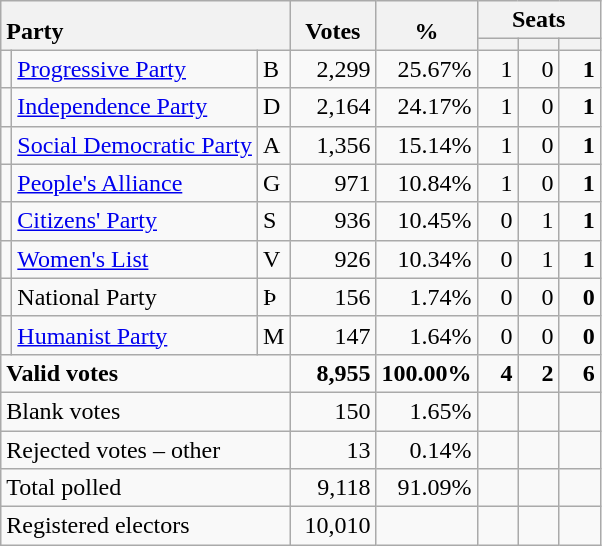<table class="wikitable" border="1" style="text-align:right;">
<tr>
<th style="text-align:left;" valign=bottom rowspan=2 colspan=3>Party</th>
<th align=center valign=bottom rowspan=2 width="50">Votes</th>
<th align=center valign=bottom rowspan=2 width="50">%</th>
<th colspan=3>Seats</th>
</tr>
<tr>
<th align=center valign=bottom width="20"><small></small></th>
<th align=center valign=bottom width="20"><small><a href='#'></a></small></th>
<th align=center valign=bottom width="20"><small></small></th>
</tr>
<tr>
<td></td>
<td align=left><a href='#'>Progressive Party</a></td>
<td align=left>B</td>
<td>2,299</td>
<td>25.67%</td>
<td>1</td>
<td>0</td>
<td><strong>1</strong></td>
</tr>
<tr>
<td></td>
<td align=left><a href='#'>Independence Party</a></td>
<td align=left>D</td>
<td>2,164</td>
<td>24.17%</td>
<td>1</td>
<td>0</td>
<td><strong>1</strong></td>
</tr>
<tr>
<td></td>
<td align=left><a href='#'>Social Democratic Party</a></td>
<td align=left>A</td>
<td>1,356</td>
<td>15.14%</td>
<td>1</td>
<td>0</td>
<td><strong>1</strong></td>
</tr>
<tr>
<td></td>
<td align=left><a href='#'>People's Alliance</a></td>
<td align=left>G</td>
<td>971</td>
<td>10.84%</td>
<td>1</td>
<td>0</td>
<td><strong>1</strong></td>
</tr>
<tr>
<td></td>
<td align=left><a href='#'>Citizens' Party</a></td>
<td align=left>S</td>
<td>936</td>
<td>10.45%</td>
<td>0</td>
<td>1</td>
<td><strong>1</strong></td>
</tr>
<tr>
<td></td>
<td align=left><a href='#'>Women's List</a></td>
<td align=left>V</td>
<td>926</td>
<td>10.34%</td>
<td>0</td>
<td>1</td>
<td><strong>1</strong></td>
</tr>
<tr>
<td></td>
<td align=left>National Party</td>
<td align=left>Þ</td>
<td>156</td>
<td>1.74%</td>
<td>0</td>
<td>0</td>
<td><strong>0</strong></td>
</tr>
<tr>
<td></td>
<td align=left><a href='#'>Humanist Party</a></td>
<td align=left>M</td>
<td>147</td>
<td>1.64%</td>
<td>0</td>
<td>0</td>
<td><strong>0</strong></td>
</tr>
<tr style="font-weight:bold">
<td align=left colspan=3>Valid votes</td>
<td>8,955</td>
<td>100.00%</td>
<td>4</td>
<td>2</td>
<td>6</td>
</tr>
<tr>
<td align=left colspan=3>Blank votes</td>
<td>150</td>
<td>1.65%</td>
<td></td>
<td></td>
<td></td>
</tr>
<tr>
<td align=left colspan=3>Rejected votes – other</td>
<td>13</td>
<td>0.14%</td>
<td></td>
<td></td>
<td></td>
</tr>
<tr>
<td align=left colspan=3>Total polled</td>
<td>9,118</td>
<td>91.09%</td>
<td></td>
<td></td>
<td></td>
</tr>
<tr>
<td align=left colspan=3>Registered electors</td>
<td>10,010</td>
<td></td>
<td></td>
<td></td>
<td></td>
</tr>
</table>
